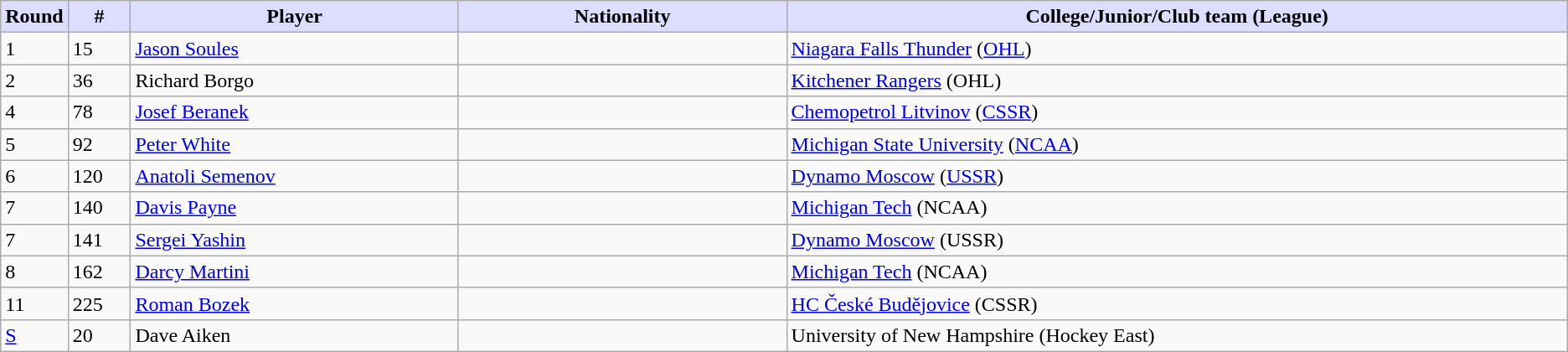<table class="wikitable">
<tr style="text-align:center;">
<th style="background:#ddf; width:4.0%;">Round</th>
<th style="background:#ddf; width:4.0%;">#</th>
<th style="background:#ddf; width:21.0%;">Player</th>
<th style="background:#ddf; width:21.0%;">Nationality</th>
<th style="background:#ddf; width:100.0%;">College/Junior/Club team (League)</th>
</tr>
<tr>
<td>1</td>
<td>15</td>
<td><a href='#'>Jason Soules</a></td>
<td></td>
<td><a href='#'>Niagara Falls Thunder</a> (<a href='#'>OHL</a>)</td>
</tr>
<tr>
<td>2</td>
<td>36</td>
<td>Richard Borgo</td>
<td></td>
<td><a href='#'>Kitchener Rangers</a> (OHL)</td>
</tr>
<tr>
<td>4</td>
<td>78</td>
<td><a href='#'>Josef Beranek</a></td>
<td></td>
<td><a href='#'>Chemopetrol Litvinov</a> (<a href='#'>CSSR</a>)</td>
</tr>
<tr>
<td>5</td>
<td>92</td>
<td><a href='#'>Peter White</a></td>
<td></td>
<td><a href='#'>Michigan State University</a> (<a href='#'>NCAA</a>)</td>
</tr>
<tr>
<td>6</td>
<td>120</td>
<td><a href='#'>Anatoli Semenov</a></td>
<td></td>
<td><a href='#'>Dynamo Moscow</a> (<a href='#'>USSR</a>)</td>
</tr>
<tr>
<td>7</td>
<td>140</td>
<td><a href='#'>Davis Payne</a></td>
<td></td>
<td><a href='#'>Michigan Tech</a> (NCAA)</td>
</tr>
<tr>
<td>7</td>
<td>141</td>
<td><a href='#'>Sergei Yashin</a></td>
<td></td>
<td><a href='#'>Dynamo Moscow</a> (USSR)</td>
</tr>
<tr>
<td>8</td>
<td>162</td>
<td><a href='#'>Darcy Martini</a></td>
<td></td>
<td><a href='#'>Michigan Tech</a> (NCAA)</td>
</tr>
<tr>
<td>11</td>
<td>225</td>
<td><a href='#'>Roman Bozek</a></td>
<td></td>
<td><a href='#'>HC České Budějovice</a> (CSSR)</td>
</tr>
<tr>
<td><a href='#'>S</a></td>
<td>20</td>
<td>Dave Aiken</td>
<td></td>
<td>University of New Hampshire (Hockey East)</td>
</tr>
</table>
